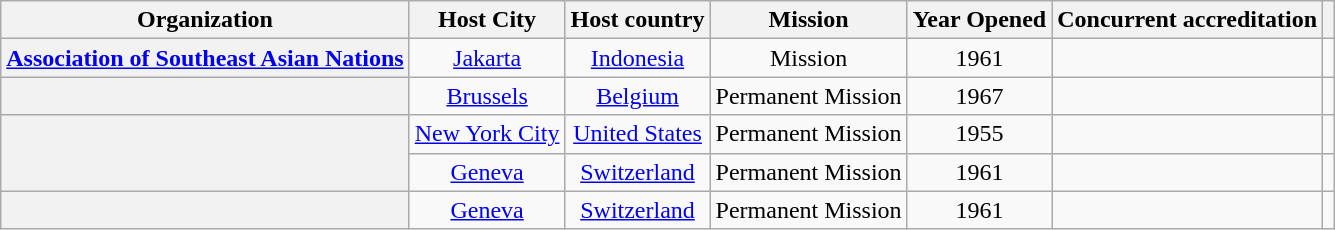<table class="wikitable plainrowheaders" style="text-align:center;">
<tr>
<th scope="col">Organization</th>
<th scope="col">Host City</th>
<th scope="col">Host country</th>
<th scope="col">Mission</th>
<th scope="col">Year Opened</th>
<th scope="col">Concurrent accreditation</th>
<th scope="col"></th>
</tr>
<tr>
<th scope="row"> <a href='#'>Association of Southeast Asian Nations</a></th>
<td><a href='#'>Jakarta</a></td>
<td><a href='#'>Indonesia</a></td>
<td>Mission</td>
<td>1961</td>
<td></td>
</tr>
<tr>
<th scope="row"></th>
<td><a href='#'>Brussels</a></td>
<td><a href='#'>Belgium</a></td>
<td>Permanent Mission</td>
<td>1967</td>
<td></td>
<td></td>
</tr>
<tr>
<th scope="row" rowspan="2"></th>
<td><a href='#'>New York City</a></td>
<td><a href='#'>United States</a></td>
<td>Permanent Mission</td>
<td>1955</td>
<td></td>
<td></td>
</tr>
<tr>
<td><a href='#'>Geneva</a></td>
<td><a href='#'>Switzerland</a></td>
<td>Permanent Mission</td>
<td>1961</td>
<td></td>
<td></td>
</tr>
<tr>
<th scope="row"></th>
<td><a href='#'>Geneva</a></td>
<td><a href='#'>Switzerland</a></td>
<td>Permanent Mission</td>
<td>1961</td>
<td></td>
<td></td>
</tr>
</table>
